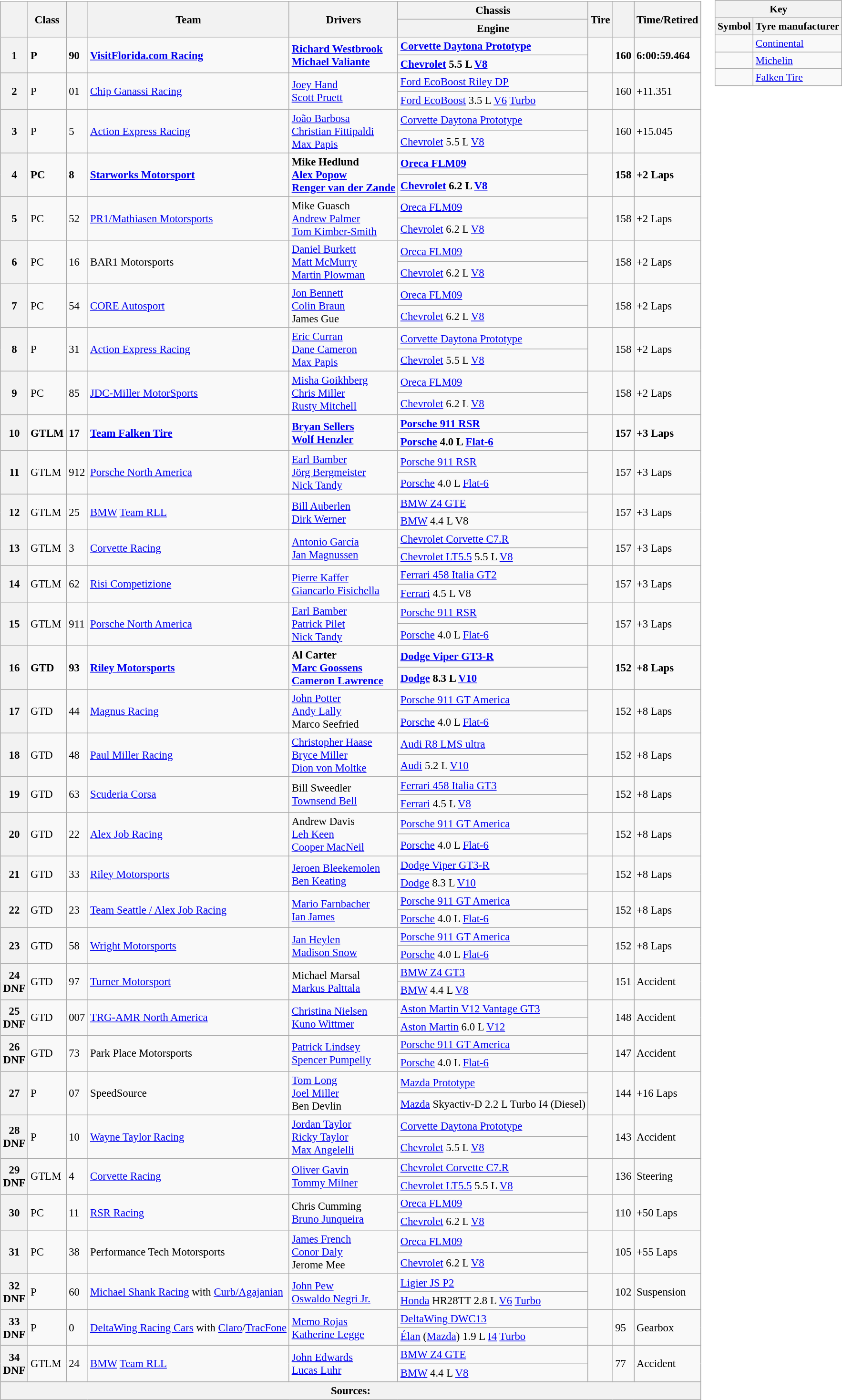<table>
<tr valign="top">
<td><br><table class="wikitable" style="font-size: 95%;">
<tr>
<th rowspan="2"></th>
<th rowspan="2">Class</th>
<th rowspan="2" class="unsortable"></th>
<th rowspan="2" class="unsortable">Team</th>
<th rowspan="2" class="unsortable">Drivers</th>
<th scope="col" class="unsortable">Chassis</th>
<th rowspan="2">Tire</th>
<th rowspan="2" class="unsortable"></th>
<th rowspan="2" class="unsortable">Time/Retired</th>
</tr>
<tr>
<th>Engine</th>
</tr>
<tr style="font-weight:bold">
<th rowspan="2">1</th>
<td rowspan="2">P</td>
<td rowspan="2">90</td>
<td rowspan="2"> <a href='#'>VisitFlorida.com Racing</a></td>
<td rowspan="2"> <a href='#'>Richard Westbrook</a><br> <a href='#'>Michael Valiante</a></td>
<td><a href='#'>Corvette Daytona Prototype</a></td>
<td rowspan="2"></td>
<td rowspan="2">160</td>
<td rowspan="2">6:00:59.464</td>
</tr>
<tr style="font-weight:bold">
<td><a href='#'>Chevrolet</a> 5.5 L <a href='#'>V8</a></td>
</tr>
<tr>
<th rowspan="2">2</th>
<td rowspan="2">P</td>
<td rowspan="2">01</td>
<td rowspan="2"> <a href='#'>Chip Ganassi Racing</a></td>
<td rowspan="2"> <a href='#'>Joey Hand</a><br> <a href='#'>Scott Pruett</a></td>
<td><a href='#'>Ford EcoBoost Riley DP</a></td>
<td rowspan="2"></td>
<td rowspan="2">160</td>
<td rowspan="2">+11.351</td>
</tr>
<tr>
<td><a href='#'>Ford EcoBoost</a> 3.5 L <a href='#'>V6</a> <a href='#'>Turbo</a></td>
</tr>
<tr>
<th rowspan="2">3</th>
<td rowspan="2">P</td>
<td rowspan="2">5</td>
<td rowspan="2"> <a href='#'>Action Express Racing</a></td>
<td rowspan="2"> <a href='#'>João Barbosa</a><br> <a href='#'>Christian Fittipaldi</a><br> <a href='#'>Max Papis</a></td>
<td><a href='#'>Corvette Daytona Prototype</a></td>
<td rowspan="2"></td>
<td rowspan="2">160</td>
<td rowspan="2">+15.045</td>
</tr>
<tr>
<td><a href='#'>Chevrolet</a> 5.5 L <a href='#'>V8</a></td>
</tr>
<tr style="font-weight:bold">
<th rowspan="2">4</th>
<td rowspan="2">PC</td>
<td rowspan="2">8</td>
<td rowspan="2"> <a href='#'>Starworks Motorsport</a></td>
<td rowspan="2"> Mike Hedlund<br> <a href='#'>Alex Popow</a><br> <a href='#'>Renger van der Zande</a></td>
<td><a href='#'>Oreca FLM09</a></td>
<td rowspan="2"></td>
<td rowspan="2">158</td>
<td rowspan="2">+2 Laps</td>
</tr>
<tr style="font-weight:bold">
<td><a href='#'>Chevrolet</a> 6.2 L <a href='#'>V8</a></td>
</tr>
<tr>
<th rowspan="2">5</th>
<td rowspan="2">PC</td>
<td rowspan="2">52</td>
<td rowspan="2"> <a href='#'>PR1/Mathiasen Motorsports</a></td>
<td rowspan="2"> Mike Guasch<br> <a href='#'>Andrew Palmer</a><br> <a href='#'>Tom Kimber-Smith</a></td>
<td><a href='#'>Oreca FLM09</a></td>
<td rowspan="2"></td>
<td rowspan="2">158</td>
<td rowspan="2">+2 Laps</td>
</tr>
<tr>
<td><a href='#'>Chevrolet</a> 6.2 L <a href='#'>V8</a></td>
</tr>
<tr>
<th rowspan="2">6</th>
<td rowspan="2">PC</td>
<td rowspan="2">16</td>
<td rowspan="2"> BAR1 Motorsports</td>
<td rowspan="2"> <a href='#'>Daniel Burkett</a><br> <a href='#'>Matt McMurry</a><br> <a href='#'>Martin Plowman</a></td>
<td><a href='#'>Oreca FLM09</a></td>
<td rowspan="2"></td>
<td rowspan="2">158</td>
<td rowspan="2">+2 Laps</td>
</tr>
<tr>
<td><a href='#'>Chevrolet</a> 6.2 L <a href='#'>V8</a></td>
</tr>
<tr>
<th rowspan="2">7</th>
<td rowspan="2">PC</td>
<td rowspan="2">54</td>
<td rowspan="2"> <a href='#'>CORE Autosport</a></td>
<td rowspan="2"> <a href='#'>Jon Bennett</a><br> <a href='#'>Colin Braun</a><br> James Gue</td>
<td><a href='#'>Oreca FLM09</a></td>
<td rowspan="2"></td>
<td rowspan="2">158</td>
<td rowspan="2">+2 Laps</td>
</tr>
<tr>
<td><a href='#'>Chevrolet</a> 6.2 L <a href='#'>V8</a></td>
</tr>
<tr>
<th rowspan="2">8</th>
<td rowspan="2">P</td>
<td rowspan="2">31</td>
<td rowspan="2"> <a href='#'>Action Express Racing</a></td>
<td rowspan="2"> <a href='#'>Eric Curran</a><br> <a href='#'>Dane Cameron</a><br> <a href='#'>Max Papis</a></td>
<td><a href='#'>Corvette Daytona Prototype</a></td>
<td rowspan="2"></td>
<td rowspan="2">158</td>
<td rowspan="2">+2 Laps</td>
</tr>
<tr>
<td><a href='#'>Chevrolet</a> 5.5 L <a href='#'>V8</a></td>
</tr>
<tr>
<th rowspan="2">9</th>
<td rowspan="2">PC</td>
<td rowspan="2">85</td>
<td rowspan="2"> <a href='#'>JDC-Miller MotorSports</a></td>
<td rowspan="2"> <a href='#'>Misha Goikhberg</a><br> <a href='#'>Chris Miller</a><br> <a href='#'>Rusty Mitchell</a></td>
<td><a href='#'>Oreca FLM09</a></td>
<td rowspan="2"></td>
<td rowspan="2">158</td>
<td rowspan="2">+2 Laps</td>
</tr>
<tr>
<td><a href='#'>Chevrolet</a> 6.2 L <a href='#'>V8</a></td>
</tr>
<tr style="font-weight:bold">
<th rowspan="2">10</th>
<td rowspan="2">GTLM</td>
<td rowspan="2">17</td>
<td rowspan="2"> <a href='#'>Team Falken Tire</a></td>
<td rowspan="2"> <a href='#'>Bryan Sellers</a><br> <a href='#'>Wolf Henzler</a></td>
<td><a href='#'>Porsche 911 RSR</a></td>
<td rowspan="2"></td>
<td rowspan="2">157</td>
<td rowspan="2">+3 Laps</td>
</tr>
<tr style="font-weight:bold">
<td><a href='#'>Porsche</a> 4.0 L <a href='#'>Flat-6</a></td>
</tr>
<tr>
<th rowspan="2">11</th>
<td rowspan="2">GTLM</td>
<td rowspan="2">912</td>
<td rowspan="2"> <a href='#'>Porsche North America</a></td>
<td rowspan="2"> <a href='#'>Earl Bamber</a><br> <a href='#'>Jörg Bergmeister</a><br> <a href='#'>Nick Tandy</a></td>
<td><a href='#'>Porsche 911 RSR</a></td>
<td rowspan="2"></td>
<td rowspan="2">157</td>
<td rowspan="2">+3 Laps</td>
</tr>
<tr>
<td><a href='#'>Porsche</a> 4.0 L <a href='#'>Flat-6</a></td>
</tr>
<tr>
<th rowspan="2">12</th>
<td rowspan="2">GTLM</td>
<td rowspan="2">25</td>
<td rowspan="2"> <a href='#'>BMW</a> <a href='#'>Team RLL</a></td>
<td rowspan="2"> <a href='#'>Bill Auberlen</a><br> <a href='#'>Dirk Werner</a></td>
<td><a href='#'>BMW Z4 GTE</a></td>
<td rowspan="2"></td>
<td rowspan="2">157</td>
<td rowspan="2">+3 Laps</td>
</tr>
<tr>
<td><a href='#'>BMW</a> 4.4 L V8</td>
</tr>
<tr>
<th rowspan="2">13</th>
<td rowspan="2">GTLM</td>
<td rowspan="2">3</td>
<td rowspan="2"> <a href='#'>Corvette Racing</a></td>
<td rowspan="2"> <a href='#'>Antonio García</a><br> <a href='#'>Jan Magnussen</a></td>
<td><a href='#'>Chevrolet Corvette C7.R</a></td>
<td rowspan="2"></td>
<td rowspan="2">157</td>
<td rowspan="2">+3 Laps</td>
</tr>
<tr>
<td><a href='#'>Chevrolet LT5.5</a> 5.5 L <a href='#'>V8</a></td>
</tr>
<tr>
<th rowspan="2">14</th>
<td rowspan="2">GTLM</td>
<td rowspan="2">62</td>
<td rowspan="2"> <a href='#'>Risi Competizione</a></td>
<td rowspan="2"> <a href='#'>Pierre Kaffer</a><br> <a href='#'>Giancarlo Fisichella</a></td>
<td><a href='#'>Ferrari 458 Italia GT2</a></td>
<td rowspan="2"></td>
<td rowspan="2">157</td>
<td rowspan="2">+3 Laps</td>
</tr>
<tr>
<td><a href='#'>Ferrari</a> 4.5 L V8</td>
</tr>
<tr>
<th rowspan="2">15</th>
<td rowspan="2">GTLM</td>
<td rowspan="2">911</td>
<td rowspan="2"> <a href='#'>Porsche North America</a></td>
<td rowspan="2"> <a href='#'>Earl Bamber</a><br> <a href='#'>Patrick Pilet</a><br> <a href='#'>Nick Tandy</a></td>
<td><a href='#'>Porsche 911 RSR</a></td>
<td rowspan="2"></td>
<td rowspan="2">157</td>
<td rowspan="2">+3 Laps</td>
</tr>
<tr>
<td><a href='#'>Porsche</a> 4.0 L <a href='#'>Flat-6</a></td>
</tr>
<tr style="font-weight:bold">
<th rowspan="2">16</th>
<td rowspan="2">GTD</td>
<td rowspan="2">93</td>
<td rowspan="2"> <a href='#'>Riley Motorsports</a></td>
<td rowspan="2"> Al Carter<br> <a href='#'>Marc Goossens</a><br> <a href='#'>Cameron Lawrence</a></td>
<td><a href='#'>Dodge Viper GT3-R</a></td>
<td rowspan="2"></td>
<td rowspan="2">152</td>
<td rowspan="2">+8 Laps</td>
</tr>
<tr style="font-weight:bold">
<td><a href='#'>Dodge</a> 8.3 L <a href='#'>V10</a></td>
</tr>
<tr>
<th rowspan="2">17</th>
<td rowspan="2">GTD</td>
<td rowspan="2">44</td>
<td rowspan="2"> <a href='#'>Magnus Racing</a></td>
<td rowspan="2"> <a href='#'>John Potter</a><br> <a href='#'>Andy Lally</a><br> Marco Seefried</td>
<td><a href='#'>Porsche 911 GT America</a></td>
<td rowspan="2"></td>
<td rowspan="2">152</td>
<td rowspan="2">+8 Laps</td>
</tr>
<tr>
<td><a href='#'>Porsche</a> 4.0 L <a href='#'>Flat-6</a></td>
</tr>
<tr>
<th rowspan="2">18</th>
<td rowspan="2">GTD</td>
<td rowspan="2">48</td>
<td rowspan="2"> <a href='#'>Paul Miller Racing</a></td>
<td rowspan="2"> <a href='#'>Christopher Haase</a><br> <a href='#'>Bryce Miller</a><br> <a href='#'>Dion von Moltke</a></td>
<td><a href='#'>Audi R8 LMS ultra</a></td>
<td rowspan="2"></td>
<td rowspan="2">152</td>
<td rowspan="2">+8 Laps</td>
</tr>
<tr>
<td><a href='#'>Audi</a> 5.2 L <a href='#'>V10</a></td>
</tr>
<tr>
<th rowspan="2">19</th>
<td rowspan="2">GTD</td>
<td rowspan="2">63</td>
<td rowspan="2"> <a href='#'>Scuderia Corsa</a></td>
<td rowspan="2"> Bill Sweedler<br> <a href='#'>Townsend Bell</a></td>
<td><a href='#'>Ferrari 458 Italia GT3</a></td>
<td rowspan="2"></td>
<td rowspan="2">152</td>
<td rowspan="2">+8 Laps</td>
</tr>
<tr>
<td><a href='#'>Ferrari</a> 4.5 L <a href='#'>V8</a></td>
</tr>
<tr>
<th rowspan="2">20</th>
<td rowspan="2">GTD</td>
<td rowspan="2">22</td>
<td rowspan="2"> <a href='#'>Alex Job Racing</a></td>
<td rowspan="2"> Andrew Davis<br> <a href='#'>Leh Keen</a><br> <a href='#'>Cooper MacNeil</a></td>
<td><a href='#'>Porsche 911 GT America</a></td>
<td rowspan="2"></td>
<td rowspan="2">152</td>
<td rowspan="2">+8 Laps</td>
</tr>
<tr>
<td><a href='#'>Porsche</a> 4.0 L <a href='#'>Flat-6</a></td>
</tr>
<tr>
<th rowspan="2">21</th>
<td rowspan="2">GTD</td>
<td rowspan="2">33</td>
<td rowspan="2"> <a href='#'>Riley Motorsports</a></td>
<td rowspan="2"> <a href='#'>Jeroen Bleekemolen</a><br> <a href='#'>Ben Keating</a></td>
<td><a href='#'>Dodge Viper GT3-R</a></td>
<td rowspan="2"></td>
<td rowspan="2">152</td>
<td rowspan="2">+8 Laps</td>
</tr>
<tr>
<td><a href='#'>Dodge</a> 8.3 L <a href='#'>V10</a></td>
</tr>
<tr>
<th rowspan="2">22</th>
<td rowspan="2">GTD</td>
<td rowspan="2">23</td>
<td rowspan="2"> <a href='#'>Team Seattle / Alex Job Racing</a></td>
<td rowspan="2"> <a href='#'>Mario Farnbacher</a><br> <a href='#'>Ian James</a></td>
<td><a href='#'>Porsche 911 GT America</a></td>
<td rowspan="2"></td>
<td rowspan="2">152</td>
<td rowspan="2">+8 Laps</td>
</tr>
<tr>
<td><a href='#'>Porsche</a> 4.0 L <a href='#'>Flat-6</a></td>
</tr>
<tr>
<th rowspan="2">23</th>
<td rowspan="2">GTD</td>
<td rowspan="2">58</td>
<td rowspan="2"> <a href='#'>Wright Motorsports</a></td>
<td rowspan="2"> <a href='#'>Jan Heylen</a><br> <a href='#'>Madison Snow</a></td>
<td><a href='#'>Porsche 911 GT America</a></td>
<td rowspan="2"></td>
<td rowspan="2">152</td>
<td rowspan="2">+8 Laps</td>
</tr>
<tr>
<td><a href='#'>Porsche</a> 4.0 L <a href='#'>Flat-6</a></td>
</tr>
<tr>
<th rowspan="2">24<br>DNF</th>
<td rowspan="2">GTD</td>
<td rowspan="2">97</td>
<td rowspan="2"> <a href='#'>Turner Motorsport</a></td>
<td rowspan="2"> Michael Marsal<br> <a href='#'>Markus Palttala</a></td>
<td><a href='#'>BMW Z4 GT3</a></td>
<td rowspan="2"></td>
<td rowspan="2">151</td>
<td rowspan="2">Accident</td>
</tr>
<tr>
<td><a href='#'>BMW</a> 4.4 L <a href='#'>V8</a></td>
</tr>
<tr>
<th rowspan="2">25<br>DNF</th>
<td rowspan="2">GTD</td>
<td rowspan="2">007</td>
<td rowspan="2"> <a href='#'>TRG-AMR North America</a></td>
<td rowspan="2"> <a href='#'>Christina Nielsen</a><br> <a href='#'>Kuno Wittmer</a></td>
<td><a href='#'>Aston Martin V12 Vantage GT3</a></td>
<td rowspan="2"></td>
<td rowspan="2">148</td>
<td rowspan="2">Accident</td>
</tr>
<tr>
<td><a href='#'>Aston Martin</a> 6.0 L <a href='#'>V12</a></td>
</tr>
<tr>
<th rowspan="2">26<br>DNF</th>
<td rowspan="2">GTD</td>
<td rowspan="2">73</td>
<td rowspan="2"> Park Place Motorsports</td>
<td rowspan="2"> <a href='#'>Patrick Lindsey</a><br> <a href='#'>Spencer Pumpelly</a></td>
<td><a href='#'>Porsche 911 GT America</a></td>
<td rowspan="2"></td>
<td rowspan="2">147</td>
<td rowspan="2">Accident</td>
</tr>
<tr>
<td><a href='#'>Porsche</a> 4.0 L <a href='#'>Flat-6</a></td>
</tr>
<tr>
<th rowspan="2">27</th>
<td rowspan="2">P</td>
<td rowspan="2">07</td>
<td rowspan="2"> SpeedSource</td>
<td rowspan="2"> <a href='#'>Tom Long</a><br> <a href='#'>Joel Miller</a><br> Ben Devlin</td>
<td><a href='#'>Mazda Prototype</a></td>
<td rowspan="2"></td>
<td rowspan="2">144</td>
<td rowspan="2">+16 Laps</td>
</tr>
<tr>
<td><a href='#'>Mazda</a> Skyactiv-D 2.2 L Turbo I4 (Diesel)</td>
</tr>
<tr>
<th rowspan="2">28<br>DNF</th>
<td rowspan="2">P</td>
<td rowspan="2">10</td>
<td rowspan="2"> <a href='#'>Wayne Taylor Racing</a></td>
<td rowspan="2"> <a href='#'>Jordan Taylor</a><br> <a href='#'>Ricky Taylor</a><br> <a href='#'>Max Angelelli</a></td>
<td><a href='#'>Corvette Daytona Prototype</a></td>
<td rowspan="2"></td>
<td rowspan="2">143</td>
<td rowspan="2">Accident</td>
</tr>
<tr>
<td><a href='#'>Chevrolet</a> 5.5 L <a href='#'>V8</a></td>
</tr>
<tr>
<th rowspan="2">29<br>DNF</th>
<td rowspan="2">GTLM</td>
<td rowspan="2">4</td>
<td rowspan="2"> <a href='#'>Corvette Racing</a></td>
<td rowspan="2"> <a href='#'>Oliver Gavin</a><br> <a href='#'>Tommy Milner</a></td>
<td><a href='#'>Chevrolet Corvette C7.R</a></td>
<td rowspan="2"></td>
<td rowspan="2">136</td>
<td rowspan="2">Steering</td>
</tr>
<tr>
<td><a href='#'>Chevrolet LT5.5</a> 5.5 L <a href='#'>V8</a></td>
</tr>
<tr>
<th rowspan="2">30</th>
<td rowspan="2">PC</td>
<td rowspan="2">11</td>
<td rowspan="2"> <a href='#'>RSR Racing</a></td>
<td rowspan="2"> Chris Cumming<br> <a href='#'>Bruno Junqueira</a></td>
<td><a href='#'>Oreca FLM09</a></td>
<td rowspan="2"></td>
<td rowspan="2">110</td>
<td rowspan="2">+50 Laps</td>
</tr>
<tr>
<td><a href='#'>Chevrolet</a> 6.2 L <a href='#'>V8</a></td>
</tr>
<tr>
<th rowspan="2">31</th>
<td rowspan="2">PC</td>
<td rowspan="2">38</td>
<td rowspan="2"> Performance Tech Motorsports</td>
<td rowspan="2"> <a href='#'>James French</a><br> <a href='#'>Conor Daly</a><br> Jerome Mee</td>
<td><a href='#'>Oreca FLM09</a></td>
<td rowspan="2"></td>
<td rowspan="2">105</td>
<td rowspan="2">+55 Laps</td>
</tr>
<tr>
<td><a href='#'>Chevrolet</a> 6.2 L <a href='#'>V8</a></td>
</tr>
<tr>
<th rowspan="2">32<br>DNF</th>
<td rowspan="2">P</td>
<td rowspan="2">60</td>
<td rowspan="2"> <a href='#'>Michael Shank Racing</a> with <a href='#'>Curb/Agajanian</a></td>
<td rowspan="2"> <a href='#'>John Pew</a><br> <a href='#'>Oswaldo Negri Jr.</a></td>
<td><a href='#'>Ligier JS P2</a></td>
<td rowspan="2"></td>
<td rowspan="2">102</td>
<td rowspan="2">Suspension</td>
</tr>
<tr>
<td><a href='#'>Honda</a> HR28TT 2.8 L <a href='#'>V6</a> <a href='#'>Turbo</a></td>
</tr>
<tr>
<th rowspan="2">33<br>DNF</th>
<td rowspan="2">P</td>
<td rowspan="2">0</td>
<td rowspan="2"> <a href='#'>DeltaWing Racing Cars</a> with <a href='#'>Claro</a>/<a href='#'>TracFone</a></td>
<td rowspan="2"> <a href='#'>Memo Rojas</a><br> <a href='#'>Katherine Legge</a></td>
<td><a href='#'>DeltaWing DWC13</a></td>
<td rowspan="2"></td>
<td rowspan="2">95</td>
<td rowspan="2">Gearbox</td>
</tr>
<tr>
<td><a href='#'>Élan</a> (<a href='#'>Mazda</a>) 1.9 L <a href='#'>I4</a> <a href='#'>Turbo</a></td>
</tr>
<tr>
<th rowspan="2">34<br>DNF</th>
<td rowspan="2">GTLM</td>
<td rowspan="2">24</td>
<td rowspan="2"> <a href='#'>BMW</a> <a href='#'>Team RLL</a></td>
<td rowspan="2"> <a href='#'>John Edwards</a><br> <a href='#'>Lucas Luhr</a></td>
<td><a href='#'>BMW Z4 GTE</a></td>
<td rowspan="2"></td>
<td rowspan="2">77</td>
<td rowspan="2">Accident</td>
</tr>
<tr>
<td><a href='#'>BMW</a> 4.4 L <a href='#'>V8</a></td>
</tr>
<tr>
<th colspan="9">Sources:</th>
</tr>
</table>
</td>
<td><br><table class="wikitable" style="margin-right:0; font-size:90%">
<tr>
<th colspan="2" scope="col">Key</th>
</tr>
<tr>
<th scope="col">Symbol</th>
<th scope="col">Tyre manufacturer</th>
</tr>
<tr>
<td></td>
<td><a href='#'>Continental</a></td>
</tr>
<tr>
<td></td>
<td><a href='#'>Michelin</a></td>
</tr>
<tr>
<td></td>
<td><a href='#'>Falken Tire</a></td>
</tr>
</table>
</td>
</tr>
</table>
